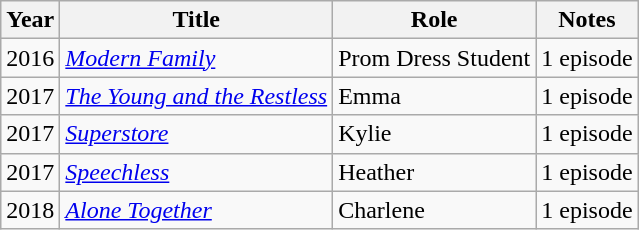<table class="wikitable sortable">
<tr>
<th>Year</th>
<th>Title</th>
<th>Role</th>
<th>Notes</th>
</tr>
<tr>
<td>2016</td>
<td><em><a href='#'>Modern Family</a></em></td>
<td>Prom Dress Student</td>
<td>1 episode</td>
</tr>
<tr>
<td>2017</td>
<td><em><a href='#'>The Young and the Restless</a></em></td>
<td>Emma</td>
<td>1 episode</td>
</tr>
<tr>
<td>2017</td>
<td><em><a href='#'>Superstore</a></em></td>
<td>Kylie</td>
<td>1 episode</td>
</tr>
<tr>
<td>2017</td>
<td><em><a href='#'>Speechless</a></em></td>
<td>Heather</td>
<td>1 episode</td>
</tr>
<tr>
<td>2018</td>
<td><em><a href='#'>Alone Together</a></em></td>
<td>Charlene</td>
<td>1 episode</td>
</tr>
</table>
